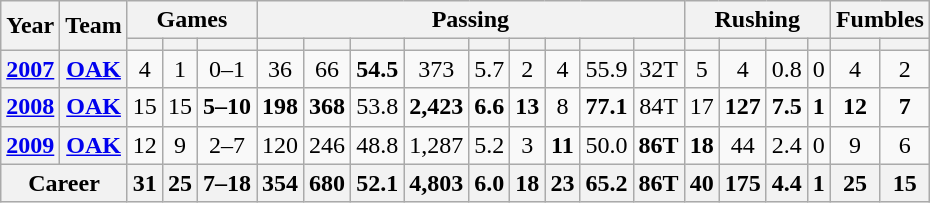<table class="wikitable" style="text-align:center">
<tr>
<th rowspan="2">Year</th>
<th rowspan="2">Team</th>
<th colspan="3">Games</th>
<th colspan="9">Passing</th>
<th colspan="4">Rushing</th>
<th colspan="2">Fumbles</th>
</tr>
<tr>
<th></th>
<th></th>
<th></th>
<th></th>
<th></th>
<th></th>
<th></th>
<th></th>
<th></th>
<th></th>
<th></th>
<th></th>
<th></th>
<th></th>
<th></th>
<th></th>
<th></th>
<th></th>
</tr>
<tr>
<th><a href='#'>2007</a></th>
<th><a href='#'>OAK</a></th>
<td>4</td>
<td>1</td>
<td>0–1</td>
<td>36</td>
<td>66</td>
<td><strong>54.5</strong></td>
<td>373</td>
<td>5.7</td>
<td>2</td>
<td>4</td>
<td>55.9</td>
<td>32T</td>
<td>5</td>
<td>4</td>
<td>0.8</td>
<td>0</td>
<td>4</td>
<td>2</td>
</tr>
<tr>
<th><a href='#'>2008</a></th>
<th><a href='#'>OAK</a></th>
<td>15</td>
<td>15</td>
<td><strong>5–10</strong></td>
<td><strong>198</strong></td>
<td><strong>368</strong></td>
<td>53.8</td>
<td><strong>2,423</strong></td>
<td><strong>6.6</strong></td>
<td><strong>13</strong></td>
<td>8</td>
<td><strong>77.1</strong></td>
<td>84T</td>
<td>17</td>
<td><strong>127</strong></td>
<td><strong>7.5</strong></td>
<td><strong>1</strong></td>
<td><strong>12</strong></td>
<td><strong>7</strong></td>
</tr>
<tr>
<th><a href='#'>2009</a></th>
<th><a href='#'>OAK</a></th>
<td>12</td>
<td>9</td>
<td>2–7</td>
<td>120</td>
<td>246</td>
<td>48.8</td>
<td>1,287</td>
<td>5.2</td>
<td>3</td>
<td><strong>11</strong></td>
<td>50.0</td>
<td><strong>86T</strong></td>
<td><strong>18</strong></td>
<td>44</td>
<td>2.4</td>
<td>0</td>
<td>9</td>
<td>6</td>
</tr>
<tr>
<th colspan="2">Career</th>
<th>31</th>
<th>25</th>
<th>7–18</th>
<th>354</th>
<th>680</th>
<th>52.1</th>
<th>4,803</th>
<th>6.0</th>
<th>18</th>
<th>23</th>
<th>65.2</th>
<th>86T</th>
<th>40</th>
<th>175</th>
<th>4.4</th>
<th>1</th>
<th>25</th>
<th>15</th>
</tr>
</table>
